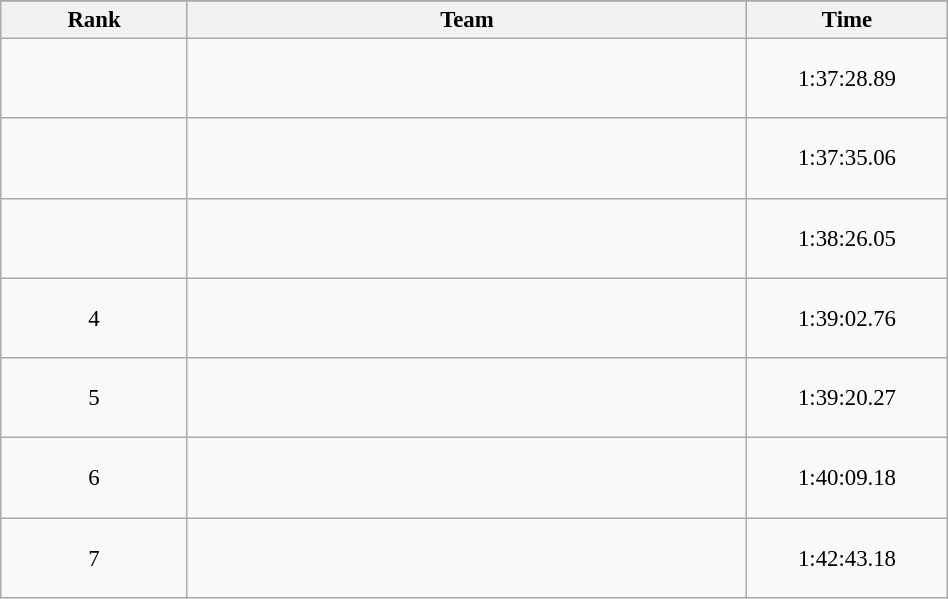<table class="wikitable sortable" style=" text-align:center; font-size:95%;" width="50%">
<tr>
</tr>
<tr>
<th width=10%>Rank</th>
<th width=30%>Team</th>
<th width=10%>Time</th>
</tr>
<tr>
<td align=center></td>
<td align=left><br><table width=100%>
<tr>
<td align=left style="border:0"></td>
<td align=right style="border:0"></td>
</tr>
<tr>
<td align=left style="border:0"></td>
<td align=right style="border:0"></td>
</tr>
<tr>
<td align=left style="border:0"></td>
<td align=right style="border:0"></td>
</tr>
<tr>
</tr>
</table>
</td>
<td>1:37:28.89</td>
</tr>
<tr>
<td align=center></td>
<td align=left><br><table width=100%>
<tr>
<td align=left style="border:0"></td>
<td align=right style="border:0"></td>
</tr>
<tr>
<td align=left style="border:0"></td>
<td align=right style="border:0"></td>
</tr>
<tr>
<td align=left style="border:0"></td>
<td align=right style="border:0"></td>
</tr>
<tr>
</tr>
</table>
</td>
<td>1:37:35.06</td>
</tr>
<tr>
<td align=center></td>
<td align=left><br><table width=100%>
<tr>
<td align=left style="border:0"></td>
<td align=right style="border:0"></td>
</tr>
<tr>
<td align=left style="border:0"></td>
<td align=right style="border:0"></td>
</tr>
<tr>
<td align=left style="border:0"></td>
<td align=right style="border:0"></td>
</tr>
<tr>
</tr>
</table>
</td>
<td>1:38:26.05</td>
</tr>
<tr>
<td align=center>4</td>
<td align=left><br><table width=100%>
<tr>
<td align=left style="border:0"></td>
<td align=right style="border:0"></td>
</tr>
<tr>
<td align=left style="border:0"></td>
<td align=right style="border:0"></td>
</tr>
<tr>
<td align=left style="border:0"></td>
<td align=right style="border:0"></td>
</tr>
<tr>
</tr>
</table>
</td>
<td>1:39:02.76</td>
</tr>
<tr>
<td align=center>5</td>
<td align=left><br><table width=100%>
<tr>
<td align=left style="border:0"></td>
<td align=right style="border:0"></td>
</tr>
<tr>
<td align=left style="border:0"></td>
<td align=right style="border:0"></td>
</tr>
<tr>
<td align=left style="border:0"></td>
<td align=right style="border:0"></td>
</tr>
<tr>
</tr>
</table>
</td>
<td>1:39:20.27</td>
</tr>
<tr>
<td align=center>6</td>
<td align=left><br><table width=100%>
<tr>
<td align=left style="border:0"></td>
<td align=right style="border:0"></td>
</tr>
<tr>
<td align=left style="border:0"></td>
<td align=right style="border:0"></td>
</tr>
<tr>
<td align=left style="border:0"></td>
<td align=right style="border:0"></td>
</tr>
<tr>
</tr>
</table>
</td>
<td>1:40:09.18</td>
</tr>
<tr>
<td align=center>7</td>
<td align=left><br><table width=100%>
<tr>
<td align=left style="border:0"></td>
<td align=right style="border:0"></td>
</tr>
<tr>
<td align=left style="border:0"></td>
<td align=right style="border:0"></td>
</tr>
<tr>
<td align=left style="border:0"></td>
<td align=right style="border:0"></td>
</tr>
<tr>
</tr>
</table>
</td>
<td>1:42:43.18</td>
</tr>
</table>
